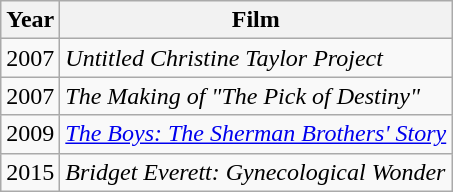<table class="wikitable sortable">
<tr>
<th rowspan="1">Year</th>
<th rowspan="1">Film</th>
</tr>
<tr align="center">
<td align="center">2007</td>
<td align="left"><em>Untitled Christine Taylor Project</em></td>
</tr>
<tr align="center">
<td align="center">2007</td>
<td align="left"><em>The Making of "The Pick of Destiny"</em></td>
</tr>
<tr align="center">
<td align="center">2009</td>
<td align="left"><em><a href='#'>The Boys: The Sherman Brothers' Story</a></em></td>
</tr>
<tr align="center">
<td align="center">2015</td>
<td align="left"><em>Bridget Everett: Gynecological Wonder</em></td>
</tr>
</table>
